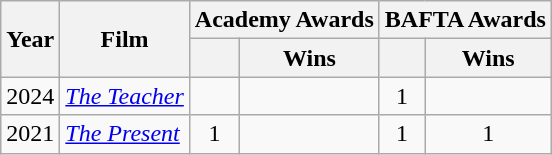<table class="wikitable sortable" style="text-align: center;">
<tr>
<th rowspan="2">Year</th>
<th rowspan="2">Film</th>
<th colspan="2">Academy Awards</th>
<th colspan="2">BAFTA Awards</th>
</tr>
<tr>
<th></th>
<th>Wins</th>
<th></th>
<th>Wins</th>
</tr>
<tr>
<td>2024</td>
<td><em><a href='#'>The Teacher</a></em></td>
<td></td>
<td></td>
<td>1</td>
<td></td>
</tr>
<tr>
<td style="text-align: left;">2021</td>
<td style="text-align: left;"><em><a href='#'>The Present</a></em></td>
<td>1</td>
<td></td>
<td>1</td>
<td>1</td>
</tr>
</table>
